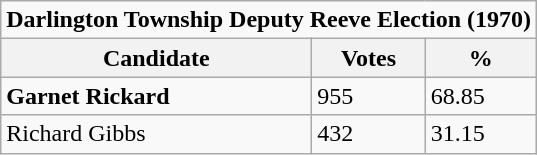<table class="wikitable">
<tr>
<td Colspan="3" align="center"><strong>Darlington Township Deputy Reeve Election (1970)</strong></td>
</tr>
<tr>
<th bgcolor="#DDDDFF" width="200px">Candidate</th>
<th bgcolor="#DDDDFF">Votes</th>
<th bgcolor="#DDDDFF">%</th>
</tr>
<tr>
<td><strong>Garnet Rickard</strong></td>
<td>955</td>
<td>68.85</td>
</tr>
<tr>
<td>Richard Gibbs</td>
<td>432</td>
<td>31.15</td>
</tr>
</table>
